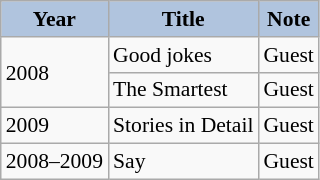<table class="wikitable" style="font-size:90%;">
<tr>
<th style="background:#B0C4DE;">Year</th>
<th style="background:#B0C4DE;">Title</th>
<th style="background:#B0C4DE;">Note</th>
</tr>
<tr>
<td rowspan="2">2008</td>
<td>Good jokes</td>
<td>Guest</td>
</tr>
<tr>
<td>The Smartest</td>
<td>Guest</td>
</tr>
<tr>
<td>2009</td>
<td>Stories in Detail</td>
<td>Guest</td>
</tr>
<tr>
<td>2008–2009</td>
<td>Say</td>
<td>Guest</td>
</tr>
</table>
